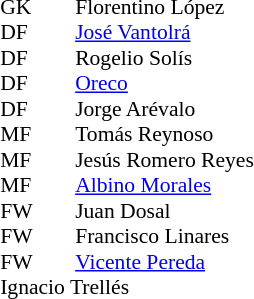<table cellspacing="0" cellpadding="0" style="font-size:90%; margin:0.2em auto;">
<tr>
<th width="25"></th>
<th width="25"></th>
</tr>
<tr>
<td>GK</td>
<td></td>
<td> Florentino López</td>
</tr>
<tr>
<td>DF</td>
<td></td>
<td> <a href='#'>José Vantolrá</a></td>
</tr>
<tr>
<td>DF</td>
<td></td>
<td> Rogelio Solís</td>
</tr>
<tr>
<td>DF</td>
<td></td>
<td> <a href='#'>Oreco</a></td>
</tr>
<tr>
<td>DF</td>
<td></td>
<td> Jorge Arévalo</td>
</tr>
<tr>
<td>MF</td>
<td></td>
<td> Tomás Reynoso</td>
</tr>
<tr>
<td>MF</td>
<td></td>
<td> Jesús Romero Reyes</td>
</tr>
<tr>
<td>MF</td>
<td></td>
<td> <a href='#'>Albino Morales</a></td>
</tr>
<tr>
<td>FW</td>
<td></td>
<td> Juan Dosal</td>
</tr>
<tr>
<td>FW</td>
<td></td>
<td> Francisco Linares</td>
</tr>
<tr>
<td>FW</td>
<td></td>
<td> <a href='#'>Vicente Pereda</a></td>
</tr>
<tr>
<td colspan=5> Ignacio Trellés</td>
</tr>
</table>
